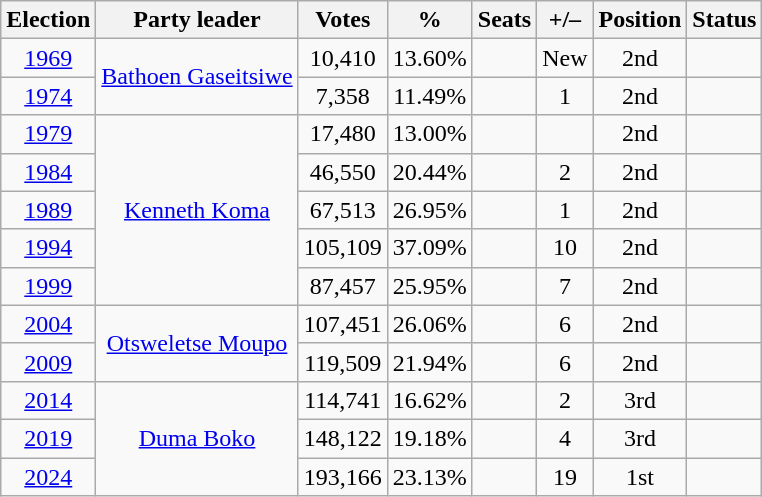<table class="wikitable" style="text-align:center">
<tr>
<th>Election</th>
<th>Party leader</th>
<th>Votes</th>
<th>%</th>
<th>Seats</th>
<th>+/–</th>
<th>Position</th>
<th>Status</th>
</tr>
<tr>
<td><a href='#'>1969</a></td>
<td rowspan="2"><a href='#'>Bathoen Gaseitsiwe</a></td>
<td>10,410</td>
<td>13.60%</td>
<td></td>
<td>New</td>
<td> 2nd</td>
<td></td>
</tr>
<tr>
<td><a href='#'>1974</a></td>
<td>7,358</td>
<td>11.49%</td>
<td></td>
<td> 1</td>
<td> 2nd</td>
<td></td>
</tr>
<tr>
<td><a href='#'>1979</a></td>
<td rowspan="5"><a href='#'>Kenneth Koma</a></td>
<td>17,480</td>
<td>13.00%</td>
<td></td>
<td></td>
<td> 2nd</td>
<td></td>
</tr>
<tr>
<td><a href='#'>1984</a></td>
<td>46,550</td>
<td>20.44%</td>
<td></td>
<td> 2</td>
<td> 2nd</td>
<td></td>
</tr>
<tr>
<td><a href='#'>1989</a></td>
<td>67,513</td>
<td>26.95%</td>
<td></td>
<td> 1</td>
<td> 2nd</td>
<td></td>
</tr>
<tr>
<td><a href='#'>1994</a></td>
<td>105,109</td>
<td>37.09%</td>
<td></td>
<td> 10</td>
<td> 2nd</td>
<td></td>
</tr>
<tr>
<td><a href='#'>1999</a></td>
<td>87,457</td>
<td>25.95%</td>
<td></td>
<td> 7</td>
<td> 2nd</td>
<td></td>
</tr>
<tr>
<td><a href='#'>2004</a></td>
<td rowspan="2"><a href='#'>Otsweletse Moupo</a></td>
<td>107,451</td>
<td>26.06%</td>
<td></td>
<td> 6</td>
<td> 2nd</td>
<td></td>
</tr>
<tr>
<td><a href='#'>2009</a></td>
<td>119,509</td>
<td>21.94%</td>
<td></td>
<td> 6</td>
<td> 2nd</td>
<td></td>
</tr>
<tr>
<td><a href='#'>2014</a></td>
<td rowspan="3"><a href='#'>Duma Boko</a></td>
<td>114,741</td>
<td>16.62%</td>
<td></td>
<td> 2</td>
<td> 3rd</td>
<td></td>
</tr>
<tr>
<td><a href='#'>2019</a></td>
<td>148,122</td>
<td>19.18%</td>
<td></td>
<td> 4</td>
<td> 3rd</td>
<td></td>
</tr>
<tr>
<td><a href='#'>2024</a></td>
<td>193,166</td>
<td>23.13%</td>
<td></td>
<td> 19</td>
<td> 1st</td>
<td></td>
</tr>
</table>
